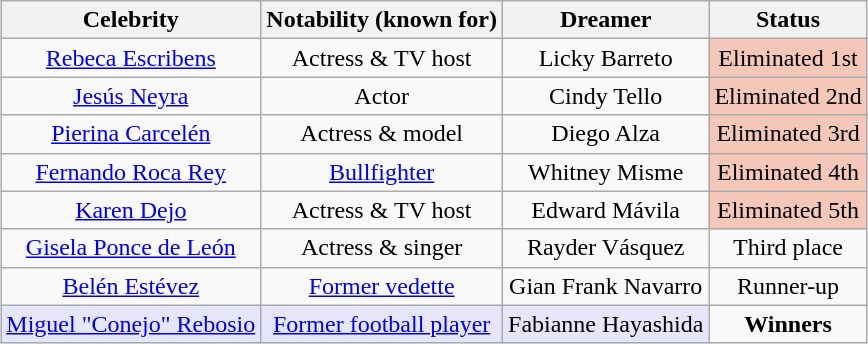<table class= "wikitable sortable" style="text-align: center; margin:auto; align: center">
<tr>
<th>Celebrity</th>
<th>Notability (known for)</th>
<th>Dreamer</th>
<th>Status</th>
</tr>
<tr>
<td><a href='#'>Rebeca Escribens</a></td>
<td>Actress & TV host</td>
<td>Licky Barreto</td>
<td style="background:#f4c7b8;text-align:center">Eliminated 1st<br></td>
</tr>
<tr>
<td><a href='#'>Jesús Neyra</a></td>
<td>Actor</td>
<td>Cindy Tello</td>
<td style="background:#f4c7b8;text-align:center">Eliminated 2nd<br></td>
</tr>
<tr>
<td><a href='#'>Pierina Carcelén</a></td>
<td>Actress & model</td>
<td>Diego Alza</td>
<td style="background:#f4c7b8;text-align:center">Eliminated 3rd<br></td>
</tr>
<tr>
<td><a href='#'>Fernando Roca Rey</a></td>
<td><a href='#'>Bullfighter</a></td>
<td>Whitney Misme</td>
<td style="background:#f4c7b8;text-align:center">Eliminated 4th<br></td>
</tr>
<tr>
<td><a href='#'>Karen Dejo</a></td>
<td>Actress & TV host</td>
<td>Edward Mávila</td>
<td style="background:#f4c7b8;text-align:center">Eliminated 5th<br></td>
</tr>
<tr>
<td><a href='#'>Gisela Ponce de León</a></td>
<td>Actress & singer</td>
<td>Rayder Vásquez</td>
<td style="background:D2B48C;text-align:center">Third place<br></td>
</tr>
<tr>
<td><a href='#'>Belén Estévez</a></td>
<td><a href='#'>Former vedette</a></td>
<td>Gian Frank Navarro</td>
<td style="background:C0C0C0;text-align:center">Runner-up<br></td>
</tr>
<tr>
<td bgcolor="lavender"><a href='#'>Miguel "Conejo" Rebosio</a></td>
<td bgcolor="lavender"><a href='#'>Former football player</a></td>
<td bgcolor="lavender">Fabianne Hayashida</td>
<td style="background:FFD700;text-align:center"><strong>Winners</strong><br></td>
</tr>
</table>
